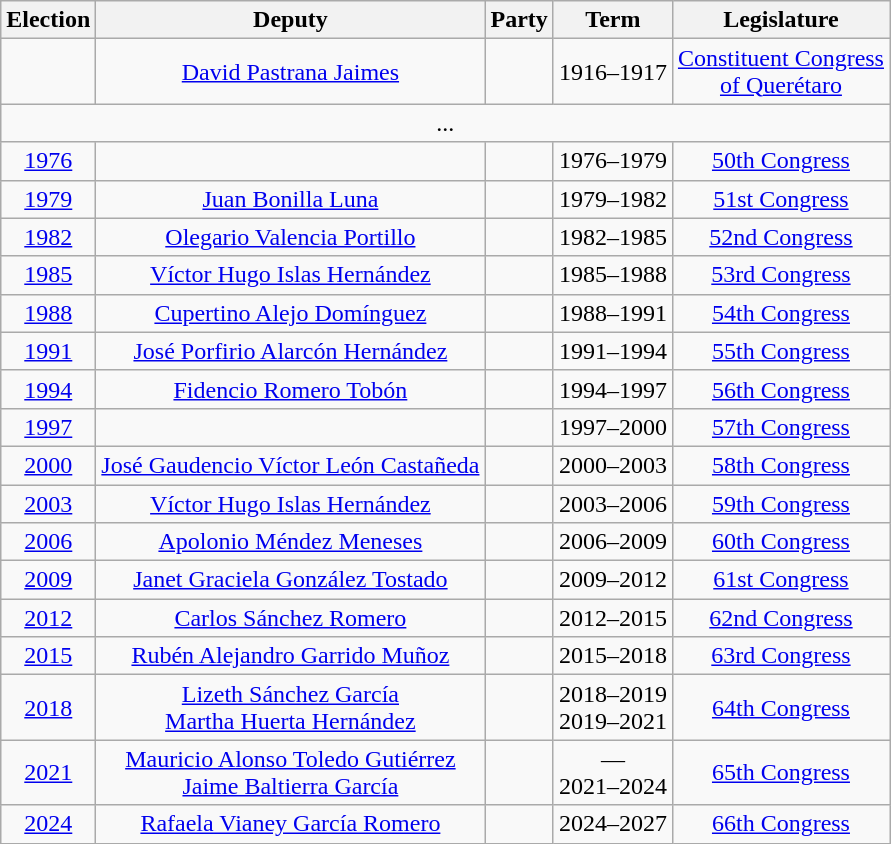<table class="wikitable sortable" style="text-align: center">
<tr>
<th>Election</th>
<th class="unsortable">Deputy</th>
<th class="unsortable">Party</th>
<th class="unsortable">Term</th>
<th class="unsortable">Legislature</th>
</tr>
<tr>
<td></td>
<td><a href='#'>David Pastrana Jaimes</a></td>
<td></td>
<td>1916–1917</td>
<td><a href='#'>Constituent Congress<br>of Querétaro</a></td>
</tr>
<tr>
<td colspan=6> ...</td>
</tr>
<tr>
<td><a href='#'>1976</a></td>
<td></td>
<td></td>
<td>1976–1979</td>
<td><a href='#'>50th Congress</a></td>
</tr>
<tr>
<td><a href='#'>1979</a></td>
<td><a href='#'>Juan Bonilla Luna</a></td>
<td></td>
<td>1979–1982</td>
<td><a href='#'>51st Congress</a></td>
</tr>
<tr>
<td><a href='#'>1982</a></td>
<td><a href='#'>Olegario Valencia Portillo</a></td>
<td></td>
<td>1982–1985</td>
<td><a href='#'>52nd Congress</a></td>
</tr>
<tr>
<td><a href='#'>1985</a></td>
<td><a href='#'>Víctor Hugo Islas Hernández</a></td>
<td></td>
<td>1985–1988</td>
<td><a href='#'>53rd Congress</a></td>
</tr>
<tr>
<td><a href='#'>1988</a></td>
<td><a href='#'>Cupertino Alejo Domínguez</a></td>
<td></td>
<td>1988–1991</td>
<td><a href='#'>54th Congress</a></td>
</tr>
<tr>
<td><a href='#'>1991</a></td>
<td><a href='#'>José Porfirio Alarcón Hernández</a></td>
<td></td>
<td>1991–1994</td>
<td><a href='#'>55th Congress</a></td>
</tr>
<tr>
<td><a href='#'>1994</a></td>
<td><a href='#'>Fidencio Romero Tobón</a></td>
<td></td>
<td>1994–1997</td>
<td><a href='#'>56th Congress</a></td>
</tr>
<tr>
<td><a href='#'>1997</a></td>
<td></td>
<td></td>
<td>1997–2000</td>
<td><a href='#'>57th Congress</a></td>
</tr>
<tr>
<td><a href='#'>2000</a></td>
<td><a href='#'>José Gaudencio Víctor León Castañeda</a></td>
<td></td>
<td>2000–2003</td>
<td><a href='#'>58th Congress</a></td>
</tr>
<tr>
<td><a href='#'>2003</a></td>
<td><a href='#'>Víctor Hugo Islas Hernández</a></td>
<td></td>
<td>2003–2006</td>
<td><a href='#'>59th Congress</a></td>
</tr>
<tr>
<td><a href='#'>2006</a></td>
<td><a href='#'>Apolonio Méndez Meneses</a></td>
<td></td>
<td>2006–2009</td>
<td><a href='#'>60th Congress</a></td>
</tr>
<tr>
<td><a href='#'>2009</a></td>
<td><a href='#'>Janet Graciela González Tostado</a></td>
<td></td>
<td>2009–2012</td>
<td><a href='#'>61st Congress</a></td>
</tr>
<tr>
<td><a href='#'>2012</a></td>
<td><a href='#'>Carlos Sánchez Romero</a></td>
<td></td>
<td>2012–2015</td>
<td><a href='#'>62nd Congress</a></td>
</tr>
<tr>
<td><a href='#'>2015</a></td>
<td><a href='#'>Rubén Alejandro Garrido Muñoz</a></td>
<td></td>
<td>2015–2018</td>
<td><a href='#'>63rd Congress</a></td>
</tr>
<tr>
<td><a href='#'>2018</a></td>
<td><a href='#'>Lizeth Sánchez García</a><br><a href='#'>Martha Huerta Hernández</a></td>
<td></td>
<td>2018–2019<br>2019–2021</td>
<td><a href='#'>64th Congress</a></td>
</tr>
<tr>
<td><a href='#'>2021</a></td>
<td><a href='#'>Mauricio Alonso Toledo Gutiérrez</a><br><a href='#'>Jaime Baltierra García</a></td>
<td></td>
<td>—<br>2021–2024</td>
<td><a href='#'>65th Congress</a></td>
</tr>
<tr>
<td><a href='#'>2024</a></td>
<td><a href='#'>Rafaela Vianey García Romero</a></td>
<td></td>
<td>2024–2027</td>
<td><a href='#'>66th Congress</a></td>
</tr>
</table>
